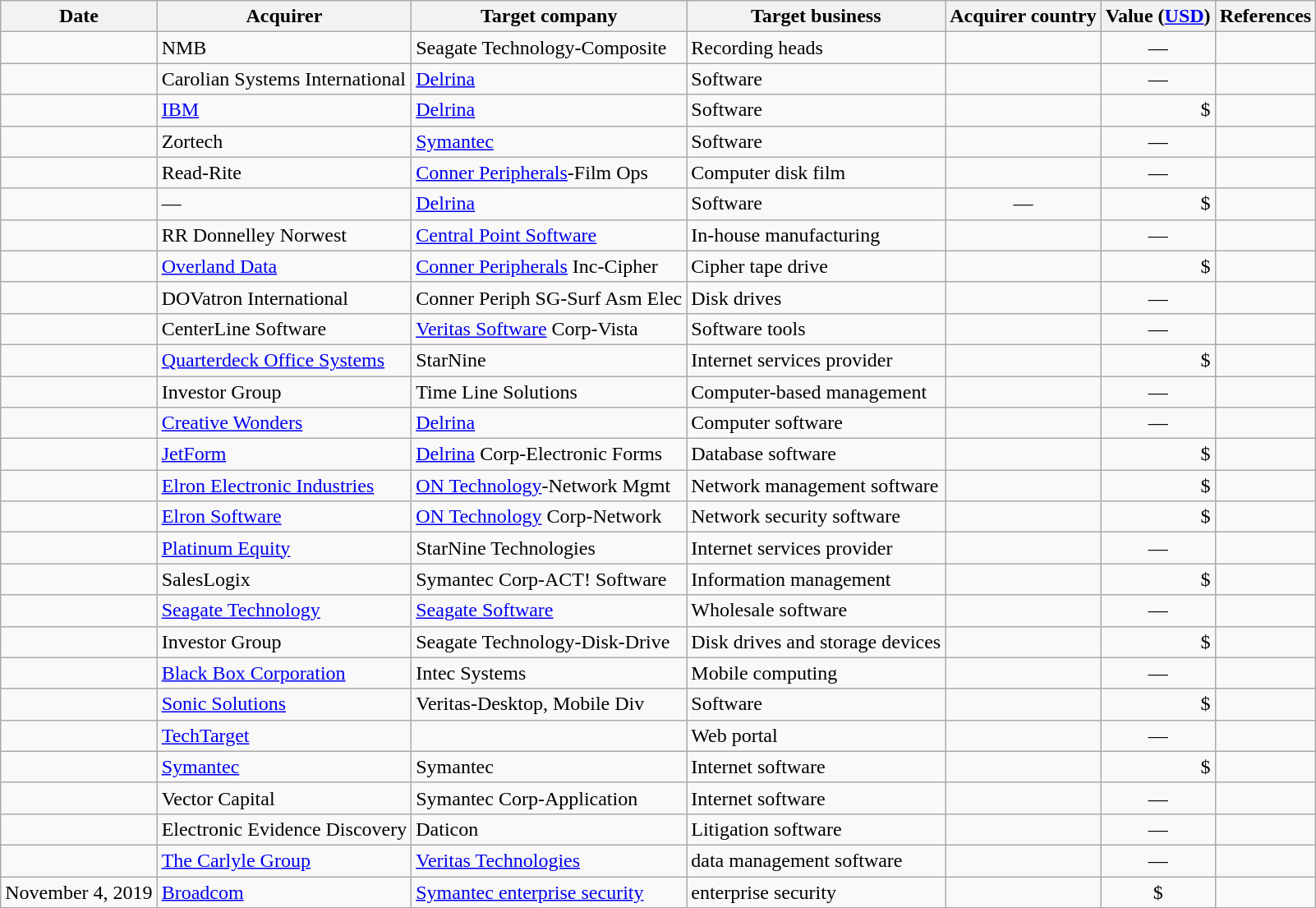<table class="wikitable sortable">
<tr>
<th>Date</th>
<th>Acquirer</th>
<th>Target company</th>
<th>Target business</th>
<th>Acquirer country</th>
<th>Value (<a href='#'>USD</a>)</th>
<th class="unsortable">References</th>
</tr>
<tr>
<td></td>
<td>NMB</td>
<td>Seagate Technology-Composite</td>
<td>Recording heads</td>
<td></td>
<td style="text-align:center;">—</td>
<td style="text-align:center;"></td>
</tr>
<tr>
<td></td>
<td>Carolian Systems International</td>
<td><a href='#'>Delrina</a></td>
<td>Software</td>
<td></td>
<td style="text-align:center;">—</td>
<td style="text-align:center;"></td>
</tr>
<tr>
<td></td>
<td><a href='#'>IBM</a></td>
<td><a href='#'>Delrina</a></td>
<td>Software</td>
<td></td>
<td align="right">$</td>
<td style="text-align:center;"></td>
</tr>
<tr>
<td></td>
<td>Zortech</td>
<td><a href='#'>Symantec</a></td>
<td>Software</td>
<td></td>
<td style="text-align:center;">—</td>
<td style="text-align:center;"></td>
</tr>
<tr>
<td></td>
<td>Read-Rite</td>
<td><a href='#'>Conner Peripherals</a>-Film Ops</td>
<td>Computer disk film</td>
<td></td>
<td style="text-align:center;">—</td>
<td style="text-align:center;"></td>
</tr>
<tr>
<td></td>
<td>—</td>
<td><a href='#'>Delrina</a></td>
<td>Software</td>
<td style="text-align:center;">—</td>
<td align="right">$</td>
<td style="text-align:center;"></td>
</tr>
<tr>
<td></td>
<td>RR Donnelley Norwest</td>
<td><a href='#'>Central Point Software</a></td>
<td>In-house manufacturing</td>
<td></td>
<td style="text-align:center;">—</td>
<td style="text-align:center;"></td>
</tr>
<tr>
<td></td>
<td><a href='#'>Overland Data</a></td>
<td><a href='#'>Conner Peripherals</a> Inc-Cipher</td>
<td>Cipher tape drive</td>
<td></td>
<td align="right">$</td>
<td style="text-align:center;"></td>
</tr>
<tr>
<td></td>
<td>DOVatron International</td>
<td>Conner Periph SG-Surf Asm Elec</td>
<td>Disk drives</td>
<td></td>
<td style="text-align:center;">—</td>
<td style="text-align:center;"></td>
</tr>
<tr>
<td></td>
<td>CenterLine Software</td>
<td><a href='#'>Veritas Software</a> Corp-Vista</td>
<td>Software tools</td>
<td></td>
<td style="text-align:center;">—</td>
<td style="text-align:center;"></td>
</tr>
<tr>
<td></td>
<td><a href='#'>Quarterdeck Office Systems</a></td>
<td>StarNine</td>
<td>Internet services provider</td>
<td></td>
<td align="right">$</td>
<td style="text-align:center;"></td>
</tr>
<tr>
<td></td>
<td>Investor Group</td>
<td>Time Line Solutions</td>
<td>Computer-based management</td>
<td></td>
<td style="text-align:center;">—</td>
<td style="text-align:center;"></td>
</tr>
<tr>
<td></td>
<td><a href='#'>Creative Wonders</a></td>
<td><a href='#'>Delrina</a></td>
<td>Computer software</td>
<td></td>
<td style="text-align:center;">—</td>
<td style="text-align:center;"></td>
</tr>
<tr>
<td></td>
<td><a href='#'>JetForm</a></td>
<td><a href='#'>Delrina</a> Corp-Electronic Forms</td>
<td>Database software</td>
<td></td>
<td align="right">$</td>
<td style="text-align:center;"></td>
</tr>
<tr>
<td></td>
<td><a href='#'>Elron Electronic Industries</a></td>
<td><a href='#'>ON Technology</a>-Network Mgmt</td>
<td>Network management software</td>
<td></td>
<td align="right">$</td>
<td style="text-align:center;"></td>
</tr>
<tr>
<td></td>
<td><a href='#'>Elron Software</a></td>
<td><a href='#'>ON Technology</a> Corp-Network</td>
<td>Network security software</td>
<td></td>
<td align="right">$</td>
<td style="text-align:center;"></td>
</tr>
<tr>
<td></td>
<td><a href='#'>Platinum Equity</a></td>
<td>StarNine Technologies</td>
<td>Internet services provider</td>
<td></td>
<td style="text-align:center;">—</td>
<td style="text-align:center;"></td>
</tr>
<tr>
<td></td>
<td>SalesLogix</td>
<td>Symantec Corp-ACT! Software</td>
<td>Information management</td>
<td></td>
<td align="right">$</td>
<td style="text-align:center;"></td>
</tr>
<tr>
<td></td>
<td><a href='#'>Seagate Technology</a></td>
<td><a href='#'>Seagate Software</a></td>
<td>Wholesale software</td>
<td></td>
<td style="text-align:center;">—</td>
<td style="text-align:center;"></td>
</tr>
<tr>
<td></td>
<td>Investor Group</td>
<td>Seagate Technology-Disk-Drive</td>
<td>Disk drives and storage devices</td>
<td></td>
<td align="right">$</td>
<td style="text-align:center;"></td>
</tr>
<tr>
<td></td>
<td><a href='#'>Black Box Corporation</a></td>
<td>Intec Systems</td>
<td>Mobile computing</td>
<td></td>
<td style="text-align:center;">—</td>
<td style="text-align:center;"></td>
</tr>
<tr>
<td></td>
<td><a href='#'>Sonic Solutions</a></td>
<td>Veritas-Desktop, Mobile Div</td>
<td>Software</td>
<td></td>
<td align="right">$</td>
<td style="text-align:center;"></td>
</tr>
<tr>
<td></td>
<td><a href='#'>TechTarget</a></td>
<td></td>
<td>Web portal</td>
<td></td>
<td style="text-align:center;">—</td>
<td style="text-align:center;"></td>
</tr>
<tr>
<td></td>
<td><a href='#'>Symantec</a></td>
<td>Symantec</td>
<td>Internet software</td>
<td></td>
<td align="right">$</td>
<td style="text-align:center;"></td>
</tr>
<tr>
<td></td>
<td>Vector Capital</td>
<td>Symantec Corp-Application</td>
<td>Internet software</td>
<td></td>
<td style="text-align:center;">—</td>
<td style="text-align:center;"></td>
</tr>
<tr>
<td></td>
<td>Electronic Evidence Discovery</td>
<td>Daticon</td>
<td>Litigation software</td>
<td></td>
<td style="text-align:center;">—</td>
<td style="text-align:center;"></td>
</tr>
<tr>
<td></td>
<td><a href='#'>The Carlyle Group</a></td>
<td><a href='#'>Veritas Technologies</a></td>
<td>data management software</td>
<td></td>
<td style="text-align:center;">—</td>
<td style="text-align:center;"><br></td>
</tr>
<tr>
<td>November 4, 2019</td>
<td><a href='#'>Broadcom</a></td>
<td><a href='#'>Symantec enterprise security</a></td>
<td>enterprise security</td>
<td></td>
<td style="text-align:center;">$</td>
<td style="text-align:center;"></td>
</tr>
</table>
